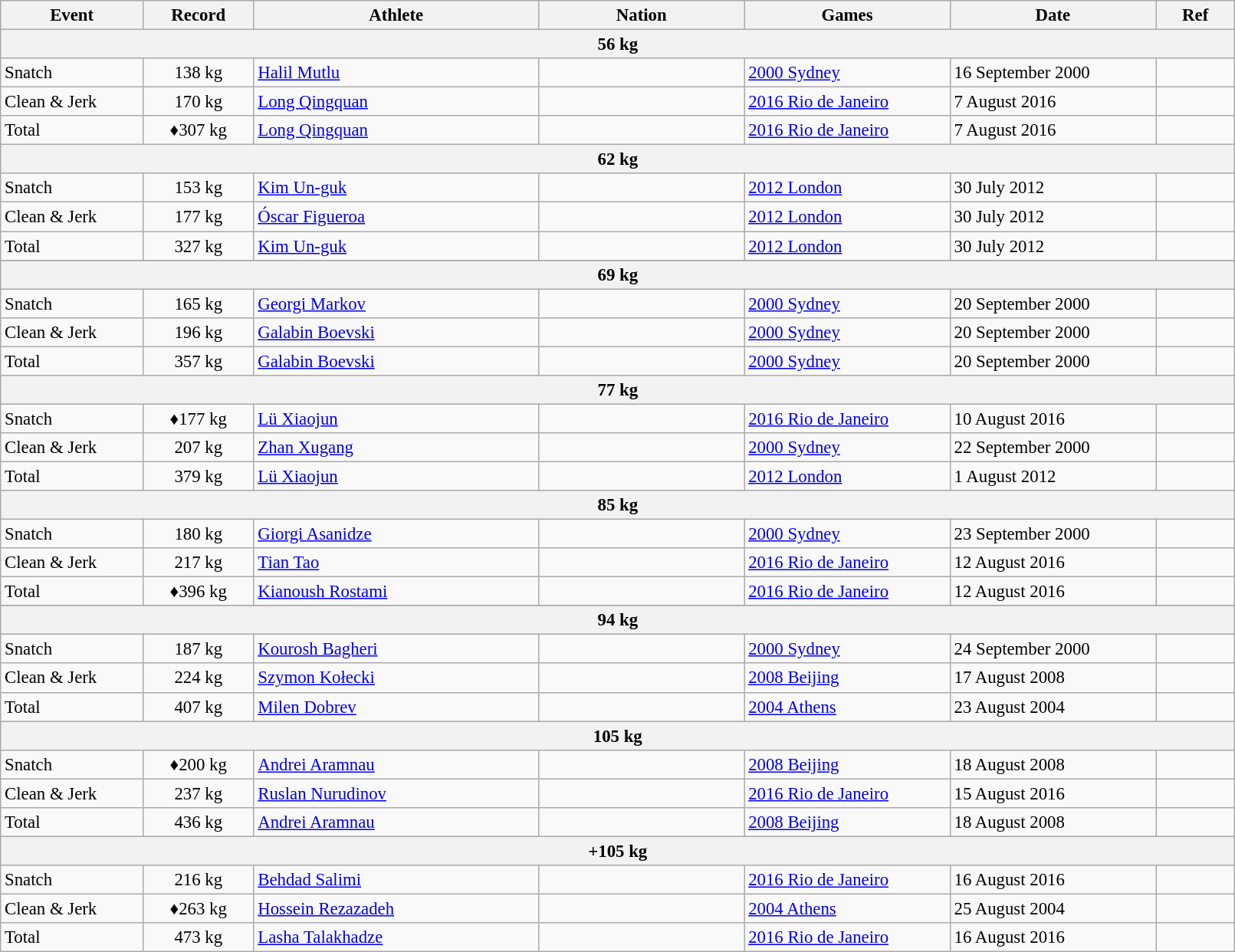<table class="wikitable" style="font-size:95%; width: 85%;">
<tr>
<th width=9%>Event</th>
<th width=7%>Record</th>
<th width=18%>Athlete</th>
<th width=13%>Nation</th>
<th width=13%>Games</th>
<th width=13%>Date</th>
<th width=5%>Ref</th>
</tr>
<tr bgcolor="#DDDDDD">
<th colspan="7">56 kg</th>
</tr>
<tr>
<td>Snatch</td>
<td align="center">138 kg</td>
<td><a href='#'>Halil Mutlu</a></td>
<td></td>
<td><a href='#'>2000 Sydney</a></td>
<td>16 September 2000</td>
<td></td>
</tr>
<tr>
<td>Clean & Jerk</td>
<td align="center">170 kg</td>
<td><a href='#'>Long Qingquan</a></td>
<td></td>
<td><a href='#'>2016 Rio de Janeiro</a></td>
<td>7 August 2016</td>
<td></td>
</tr>
<tr>
<td>Total</td>
<td align="center">♦307 kg</td>
<td><a href='#'>Long Qingquan</a></td>
<td></td>
<td><a href='#'>2016 Rio de Janeiro</a></td>
<td>7 August 2016</td>
<td></td>
</tr>
<tr bgcolor="#DDDDDD">
<th colspan="7">62 kg</th>
</tr>
<tr>
<td>Snatch</td>
<td align="center">153 kg</td>
<td><a href='#'>Kim Un-guk</a></td>
<td></td>
<td><a href='#'>2012 London</a></td>
<td>30 July 2012</td>
<td></td>
</tr>
<tr>
<td>Clean & Jerk</td>
<td align="center">177 kg</td>
<td><a href='#'>Óscar Figueroa</a></td>
<td></td>
<td><a href='#'>2012 London</a></td>
<td>30 July 2012</td>
<td></td>
</tr>
<tr>
<td>Total</td>
<td align="center">327 kg</td>
<td><a href='#'>Kim Un-guk</a></td>
<td></td>
<td><a href='#'>2012 London</a></td>
<td>30 July 2012</td>
<td></td>
</tr>
<tr>
</tr>
<tr bgcolor="#DDDDDD">
<th colspan="7">69 kg</th>
</tr>
<tr>
<td>Snatch</td>
<td align="center">165 kg</td>
<td><a href='#'>Georgi Markov</a></td>
<td></td>
<td><a href='#'>2000 Sydney</a></td>
<td>20 September 2000</td>
<td></td>
</tr>
<tr>
<td>Clean & Jerk</td>
<td align="center">196 kg</td>
<td><a href='#'>Galabin Boevski</a></td>
<td></td>
<td><a href='#'>2000 Sydney</a></td>
<td>20 September 2000</td>
<td></td>
</tr>
<tr>
<td>Total</td>
<td align="center">357 kg</td>
<td><a href='#'>Galabin Boevski</a></td>
<td></td>
<td><a href='#'>2000 Sydney</a></td>
<td>20 September 2000</td>
<td></td>
</tr>
<tr bgcolor="#DDDDDD">
<th colspan="7">77 kg</th>
</tr>
<tr>
<td>Snatch</td>
<td align="center">♦177 kg</td>
<td><a href='#'>Lü Xiaojun</a></td>
<td></td>
<td><a href='#'>2016 Rio de Janeiro</a></td>
<td>10 August 2016</td>
<td></td>
</tr>
<tr>
<td>Clean & Jerk</td>
<td align="center">207 kg</td>
<td><a href='#'>Zhan Xugang</a></td>
<td></td>
<td><a href='#'>2000 Sydney</a></td>
<td>22 September 2000</td>
<td></td>
</tr>
<tr>
<td>Total</td>
<td align="center">379 kg</td>
<td><a href='#'>Lü Xiaojun</a></td>
<td></td>
<td><a href='#'>2012 London</a></td>
<td>1 August 2012</td>
<td></td>
</tr>
<tr bgcolor="#DDDDDD">
<th colspan="7">85 kg</th>
</tr>
<tr>
<td>Snatch</td>
<td align="center">180 kg</td>
<td><a href='#'>Giorgi Asanidze</a></td>
<td></td>
<td><a href='#'>2000 Sydney</a></td>
<td>23 September 2000</td>
<td></td>
</tr>
<tr>
<td>Clean & Jerk</td>
<td align="center">217 kg</td>
<td><a href='#'>Tian Tao</a></td>
<td></td>
<td><a href='#'>2016 Rio de Janeiro</a></td>
<td>12 August 2016</td>
<td></td>
</tr>
<tr>
<td>Total</td>
<td align="center">♦396 kg</td>
<td><a href='#'>Kianoush Rostami</a></td>
<td></td>
<td><a href='#'>2016 Rio de Janeiro</a></td>
<td>12 August 2016</td>
<td></td>
</tr>
<tr>
</tr>
<tr bgcolor="#DDDDDD">
<th colspan="7">94 kg</th>
</tr>
<tr>
<td>Snatch</td>
<td align="center">187 kg</td>
<td><a href='#'>Kourosh Bagheri</a></td>
<td></td>
<td><a href='#'>2000 Sydney</a></td>
<td>24 September 2000</td>
<td></td>
</tr>
<tr>
<td>Clean & Jerk</td>
<td align="center">224 kg</td>
<td><a href='#'>Szymon Kołecki</a></td>
<td></td>
<td><a href='#'>2008 Beijing</a></td>
<td>17 August 2008</td>
<td></td>
</tr>
<tr>
<td>Total</td>
<td align="center">407 kg</td>
<td><a href='#'>Milen Dobrev</a></td>
<td></td>
<td><a href='#'>2004 Athens</a></td>
<td>23 August 2004</td>
<td></td>
</tr>
<tr bgcolor="#DDDDDD">
<th colspan="7">105 kg</th>
</tr>
<tr>
<td>Snatch</td>
<td align="center">♦200 kg</td>
<td><a href='#'>Andrei Aramnau</a></td>
<td></td>
<td><a href='#'>2008 Beijing</a></td>
<td>18 August 2008</td>
<td></td>
</tr>
<tr>
<td>Clean & Jerk</td>
<td align="center">237 kg</td>
<td><a href='#'>Ruslan Nurudinov</a></td>
<td></td>
<td><a href='#'>2016 Rio de Janeiro</a></td>
<td>15 August 2016</td>
<td></td>
</tr>
<tr>
<td>Total</td>
<td align="center">436 kg</td>
<td><a href='#'>Andrei Aramnau</a></td>
<td></td>
<td><a href='#'>2008 Beijing</a></td>
<td>18 August 2008</td>
<td></td>
</tr>
<tr bgcolor="#DDDDDD">
<th colspan="7">+105 kg</th>
</tr>
<tr>
<td>Snatch</td>
<td align="center">216 kg</td>
<td><a href='#'>Behdad Salimi</a></td>
<td></td>
<td><a href='#'>2016 Rio de Janeiro</a></td>
<td>16 August 2016</td>
<td></td>
</tr>
<tr>
<td>Clean & Jerk</td>
<td align="center">♦263 kg</td>
<td><a href='#'>Hossein Rezazadeh</a></td>
<td></td>
<td><a href='#'>2004 Athens</a></td>
<td>25 August 2004</td>
<td></td>
</tr>
<tr>
<td>Total</td>
<td align="center">473 kg</td>
<td><a href='#'>Lasha Talakhadze</a></td>
<td></td>
<td><a href='#'>2016 Rio de Janeiro</a></td>
<td>16 August 2016</td>
<td></td>
</tr>
</table>
